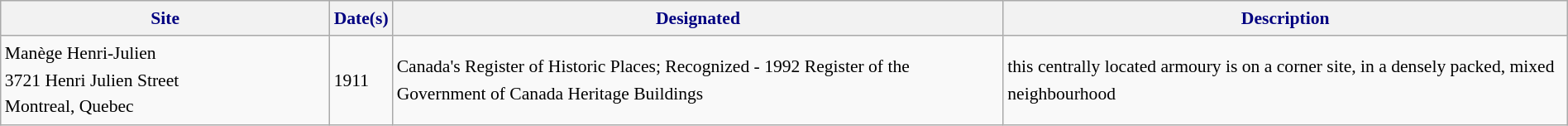<table class="wikitable sortable" style="font-size:90%;width:100%;border:0px;text-align:left;line-height:150%;">
<tr>
<th style="background: #f2f2f2; color: #000080" width="21%">Site</th>
<th style="background: #f2f2f2; color: #000080">Date(s)</th>
<th style="background: #f2f2f2; color: #000080">Designated</th>
<th style="background: #f2f2f2; color: #000080" width="36%" class="unsortable">Description</th>
</tr>
<tr>
<td>Manège Henri-Julien<br> 3721 Henri Julien Street<br> Montreal, Quebec</td>
<td>1911</td>
<td>Canada's Register of Historic Places; Recognized - 1992 Register of the Government of Canada Heritage Buildings</td>
<td>this centrally located armoury is on a corner site, in a densely packed, mixed neighbourhood</td>
</tr>
<tr>
</tr>
</table>
